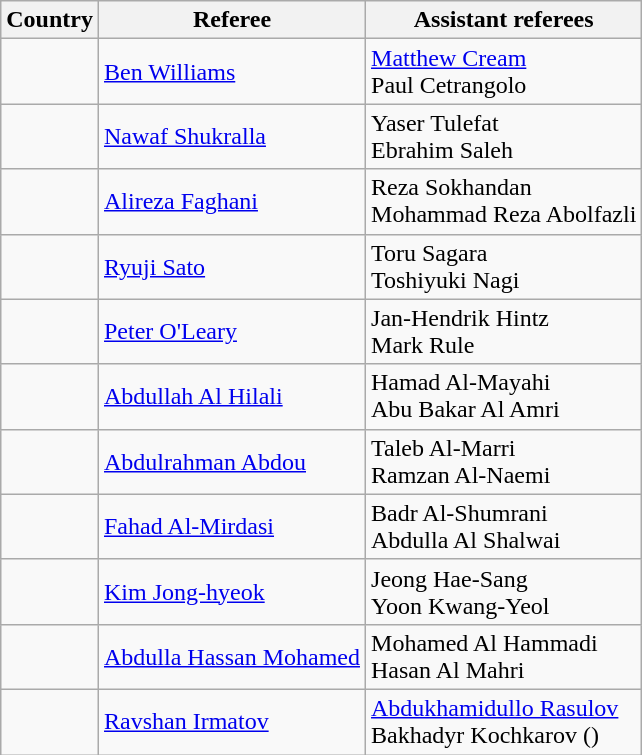<table class="wikitable">
<tr>
<th>Country</th>
<th>Referee</th>
<th>Assistant referees</th>
</tr>
<tr>
<td></td>
<td><a href='#'>Ben Williams</a></td>
<td><a href='#'>Matthew Cream</a><br>Paul Cetrangolo</td>
</tr>
<tr>
<td></td>
<td><a href='#'>Nawaf Shukralla</a></td>
<td>Yaser Tulefat<br>Ebrahim Saleh</td>
</tr>
<tr>
<td></td>
<td><a href='#'>Alireza Faghani</a></td>
<td>Reza Sokhandan<br>Mohammad Reza Abolfazli</td>
</tr>
<tr>
<td></td>
<td><a href='#'>Ryuji Sato</a></td>
<td>Toru Sagara<br>Toshiyuki Nagi</td>
</tr>
<tr>
<td></td>
<td><a href='#'>Peter O'Leary</a></td>
<td>Jan-Hendrik Hintz<br>Mark Rule</td>
</tr>
<tr>
<td></td>
<td><a href='#'>Abdullah Al Hilali</a></td>
<td>Hamad Al-Mayahi<br>Abu Bakar Al Amri</td>
</tr>
<tr>
<td></td>
<td><a href='#'>Abdulrahman Abdou</a></td>
<td>Taleb Al-Marri<br>Ramzan Al-Naemi</td>
</tr>
<tr>
<td></td>
<td><a href='#'>Fahad Al-Mirdasi</a></td>
<td>Badr Al-Shumrani<br>Abdulla Al Shalwai</td>
</tr>
<tr>
<td></td>
<td><a href='#'>Kim Jong-hyeok</a></td>
<td>Jeong Hae-Sang<br>Yoon Kwang-Yeol</td>
</tr>
<tr>
<td></td>
<td><a href='#'>Abdulla Hassan Mohamed</a></td>
<td>Mohamed Al Hammadi<br>Hasan Al Mahri</td>
</tr>
<tr>
<td></td>
<td><a href='#'>Ravshan Irmatov</a></td>
<td><a href='#'>Abdukhamidullo Rasulov</a><br>Bakhadyr Kochkarov ()</td>
</tr>
</table>
